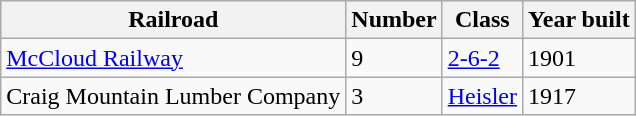<table class="wikitable">
<tr>
<th>Railroad</th>
<th>Number</th>
<th>Class</th>
<th>Year built</th>
</tr>
<tr>
<td><a href='#'>McCloud Railway</a></td>
<td>9</td>
<td><a href='#'>2-6-2</a></td>
<td>1901</td>
</tr>
<tr>
<td>Craig Mountain Lumber Company</td>
<td>3</td>
<td><a href='#'>Heisler</a></td>
<td>1917</td>
</tr>
</table>
